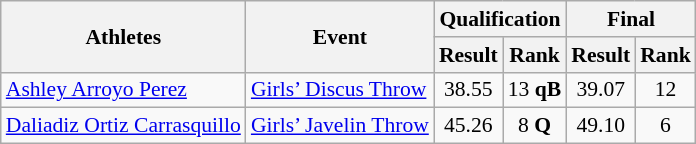<table class="wikitable" border="1" style="font-size:90%">
<tr>
<th rowspan=2>Athletes</th>
<th rowspan=2>Event</th>
<th colspan=2>Qualification</th>
<th colspan=2>Final</th>
</tr>
<tr>
<th>Result</th>
<th>Rank</th>
<th>Result</th>
<th>Rank</th>
</tr>
<tr>
<td><a href='#'>Ashley Arroyo Perez</a></td>
<td><a href='#'>Girls’ Discus Throw</a></td>
<td align=center>38.55</td>
<td align=center>13 <strong>qB</strong></td>
<td align=center>39.07</td>
<td align=center>12</td>
</tr>
<tr>
<td><a href='#'>Daliadiz Ortiz Carrasquillo</a></td>
<td><a href='#'>Girls’ Javelin Throw</a></td>
<td align=center>45.26</td>
<td align=center>8 <strong>Q</strong></td>
<td align=center>49.10</td>
<td align=center>6</td>
</tr>
</table>
